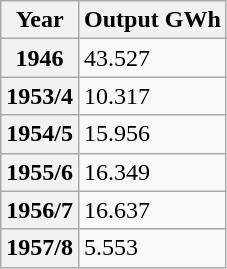<table class="wikitable">
<tr>
<th>Year</th>
<th>Output GWh</th>
</tr>
<tr>
<th>1946</th>
<td>43.527</td>
</tr>
<tr>
<th>1953/4</th>
<td>10.317</td>
</tr>
<tr>
<th>1954/5</th>
<td>15.956</td>
</tr>
<tr>
<th>1955/6</th>
<td>16.349</td>
</tr>
<tr>
<th>1956/7</th>
<td>16.637</td>
</tr>
<tr>
<th>1957/8</th>
<td>5.553</td>
</tr>
</table>
